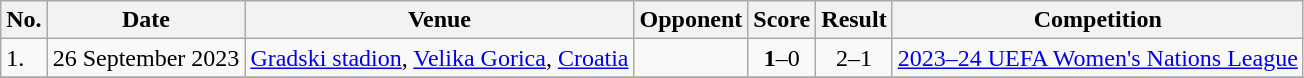<table class="wikitable">
<tr>
<th>No.</th>
<th>Date</th>
<th>Venue</th>
<th>Opponent</th>
<th>Score</th>
<th>Result</th>
<th>Competition</th>
</tr>
<tr>
<td>1.</td>
<td>26 September 2023</td>
<td><a href='#'>Gradski stadion</a>, <a href='#'>Velika Gorica</a>, <a href='#'>Croatia</a></td>
<td></td>
<td align=center><strong>1</strong>–0</td>
<td align=center>2–1</td>
<td><a href='#'>2023–24 UEFA Women's Nations League</a></td>
</tr>
<tr>
</tr>
</table>
